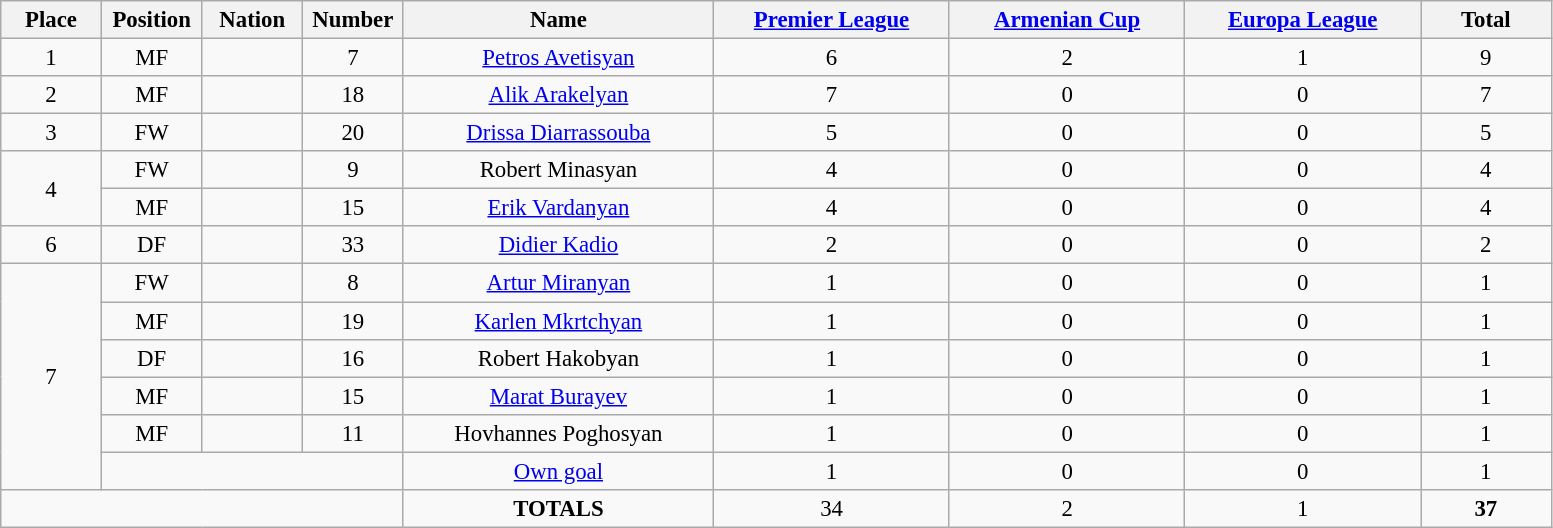<table class="wikitable" style="font-size: 95%; text-align: center;">
<tr>
<th width=60>Place</th>
<th width=60>Position</th>
<th width=60>Nation</th>
<th width=60>Number</th>
<th width=200>Name</th>
<th width=150><a href='#'>Premier League</a></th>
<th width=150><a href='#'>Armenian Cup</a></th>
<th width=150><a href='#'>Europa League</a></th>
<th width=80><strong>Total</strong></th>
</tr>
<tr>
<td>1</td>
<td>MF</td>
<td></td>
<td>7</td>
<td><a href='#'>Petros Avetisyan</a></td>
<td>6</td>
<td>2</td>
<td>1</td>
<td>9</td>
</tr>
<tr>
<td>2</td>
<td>MF</td>
<td></td>
<td>18</td>
<td><a href='#'>Alik Arakelyan</a></td>
<td>7</td>
<td>0</td>
<td>0</td>
<td>7</td>
</tr>
<tr>
<td>3</td>
<td>FW</td>
<td></td>
<td>20</td>
<td><a href='#'>Drissa Diarrassouba</a></td>
<td>5</td>
<td>0</td>
<td>0</td>
<td>5</td>
</tr>
<tr>
<td rowspan="2">4</td>
<td>FW</td>
<td></td>
<td>9</td>
<td>Robert Minasyan</td>
<td>4</td>
<td>0</td>
<td>0</td>
<td>4</td>
</tr>
<tr>
<td>MF</td>
<td></td>
<td>15</td>
<td><a href='#'>Erik Vardanyan</a></td>
<td>4</td>
<td>0</td>
<td>0</td>
<td>4</td>
</tr>
<tr>
<td>6</td>
<td>DF</td>
<td></td>
<td>33</td>
<td><a href='#'>Didier Kadio</a></td>
<td>2</td>
<td>0</td>
<td>0</td>
<td>2</td>
</tr>
<tr>
<td rowspan="6">7</td>
<td>FW</td>
<td></td>
<td>8</td>
<td><a href='#'>Artur Miranyan</a></td>
<td>1</td>
<td>0</td>
<td>0</td>
<td>1</td>
</tr>
<tr>
<td>MF</td>
<td></td>
<td>19</td>
<td><a href='#'>Karlen Mkrtchyan</a></td>
<td>1</td>
<td>0</td>
<td>0</td>
<td>1</td>
</tr>
<tr>
<td>DF</td>
<td></td>
<td>16</td>
<td>Robert Hakobyan</td>
<td>1</td>
<td>0</td>
<td>0</td>
<td>1</td>
</tr>
<tr>
<td>MF</td>
<td></td>
<td>15</td>
<td><a href='#'>Marat Burayev</a></td>
<td>1</td>
<td>0</td>
<td>0</td>
<td>1</td>
</tr>
<tr>
<td>MF</td>
<td></td>
<td>11</td>
<td>Hovhannes Poghosyan</td>
<td>1</td>
<td>0</td>
<td>0</td>
<td>1</td>
</tr>
<tr>
<td colspan="3"></td>
<td><a href='#'>Own goal</a></td>
<td>1</td>
<td>0</td>
<td>0</td>
<td>1</td>
</tr>
<tr>
<td colspan="4"></td>
<td><strong>TOTALS</strong></td>
<td>34</td>
<td>2</td>
<td>1</td>
<td><strong>37</strong></td>
</tr>
</table>
